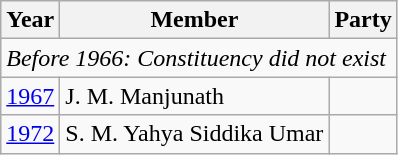<table class="wikitable sortable">
<tr>
<th>Year</th>
<th>Member</th>
<th colspan="2">Party</th>
</tr>
<tr>
<td colspan=4><em>Before 1966: Constituency did not exist</em></td>
</tr>
<tr>
<td><a href='#'>1967</a></td>
<td>J. M. Manjunath</td>
<td></td>
</tr>
<tr>
<td><a href='#'>1972</a></td>
<td>S. M. Yahya Siddika Umar</td>
<td></td>
</tr>
</table>
